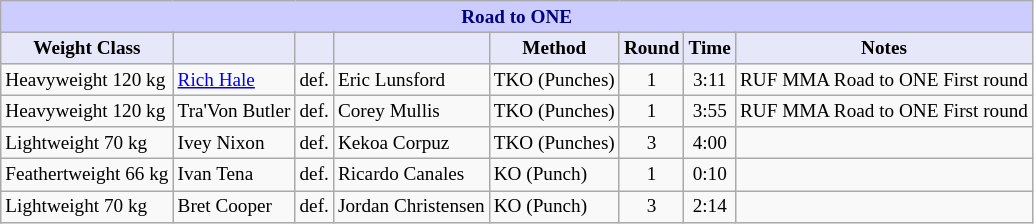<table class="wikitable" style="font-size: 80%;">
<tr>
<th colspan="8" style="background-color: #ccf; color: #000080; text-align: center;"><strong>Road to ONE</strong></th>
</tr>
<tr>
<th colspan="1" style="background-color: #E6E8FA; color: #000000; text-align: center;">Weight Class</th>
<th colspan="1" style="background-color: #E6E8FA; color: #000000; text-align: center;"></th>
<th colspan="1" style="background-color: #E6E8FA; color: #000000; text-align: center;"></th>
<th colspan="1" style="background-color: #E6E8FA; color: #000000; text-align: center;"></th>
<th colspan="1" style="background-color: #E6E8FA; color: #000000; text-align: center;">Method</th>
<th colspan="1" style="background-color: #E6E8FA; color: #000000; text-align: center;">Round</th>
<th colspan="1" style="background-color: #E6E8FA; color: #000000; text-align: center;">Time</th>
<th colspan="1" style="background-color: #E6E8FA; color: #000000; text-align: center;">Notes</th>
</tr>
<tr>
<td>Heavyweight 120 kg</td>
<td> <a href='#'>Rich Hale</a></td>
<td align=center>def.</td>
<td> Eric Lunsford</td>
<td>TKO (Punches)</td>
<td align=center>1</td>
<td align=center>3:11</td>
<td>RUF MMA Road to ONE First round</td>
</tr>
<tr>
<td>Heavyweight 120 kg</td>
<td> Tra'Von Butler</td>
<td align=center>def.</td>
<td> Corey Mullis</td>
<td>TKO (Punches)</td>
<td align=center>1</td>
<td align=center>3:55</td>
<td>RUF MMA Road to ONE First round</td>
</tr>
<tr>
<td>Lightweight 70 kg</td>
<td> Ivey Nixon</td>
<td align=center>def.</td>
<td> Kekoa Corpuz</td>
<td>TKO (Punches)</td>
<td align=center>3</td>
<td align=center>4:00</td>
<td></td>
</tr>
<tr>
<td>Feathertweight 66 kg</td>
<td> Ivan Tena</td>
<td align=center>def.</td>
<td> Ricardo Canales</td>
<td>KO (Punch)</td>
<td align=center>1</td>
<td align=center>0:10</td>
<td></td>
</tr>
<tr>
<td>Lightweight 70 kg</td>
<td> Bret Cooper</td>
<td align=center>def.</td>
<td> Jordan Christensen</td>
<td>KO (Punch)</td>
<td align=center>3</td>
<td align=center>2:14</td>
<td></td>
</tr>
</table>
